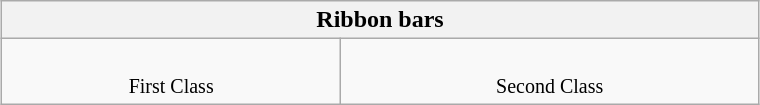<table class="wikitable" style="margin:1em auto; width:40%;">
<tr>
<th colspan=2>Ribbon bars </th>
</tr>
<tr>
<td align=center><br><small>First Class</small></td>
<td align=center><br><small>Second Class</small></td>
</tr>
</table>
